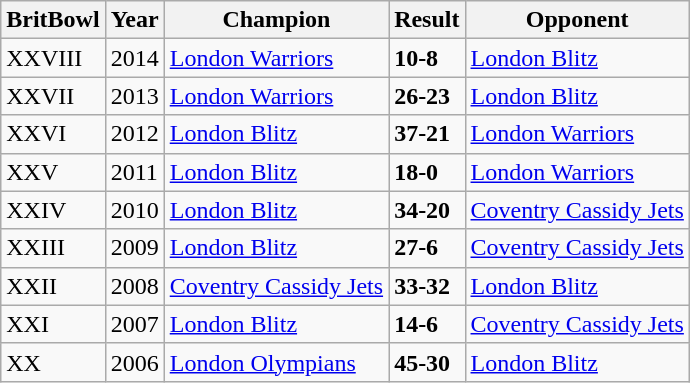<table class="wikitable" style="text-align:left" border="0">
<tr>
<th>BritBowl</th>
<th>Year</th>
<th>Champion</th>
<th>Result</th>
<th>Opponent</th>
</tr>
<tr>
<td>XXVIII</td>
<td>2014</td>
<td><a href='#'>London Warriors</a></td>
<td><strong>10-8</strong></td>
<td><a href='#'>London Blitz</a></td>
</tr>
<tr>
<td>XXVII</td>
<td>2013</td>
<td><a href='#'>London Warriors</a></td>
<td><strong>26-23</strong></td>
<td><a href='#'>London Blitz</a></td>
</tr>
<tr>
<td>XXVI</td>
<td>2012</td>
<td><a href='#'>London Blitz</a></td>
<td><strong>37-21</strong></td>
<td><a href='#'>London Warriors</a></td>
</tr>
<tr>
<td>XXV</td>
<td>2011</td>
<td><a href='#'>London Blitz</a></td>
<td><strong>18-0</strong></td>
<td><a href='#'>London Warriors</a></td>
</tr>
<tr>
<td>XXIV</td>
<td>2010</td>
<td><a href='#'>London Blitz</a></td>
<td><strong>34-20</strong></td>
<td><a href='#'>Coventry Cassidy Jets</a></td>
</tr>
<tr>
<td>XXIII</td>
<td>2009</td>
<td><a href='#'>London Blitz</a></td>
<td><strong>27-6</strong></td>
<td><a href='#'>Coventry Cassidy Jets</a></td>
</tr>
<tr>
<td>XXII</td>
<td>2008</td>
<td><a href='#'>Coventry Cassidy Jets</a></td>
<td><strong>33-32</strong></td>
<td><a href='#'>London Blitz</a></td>
</tr>
<tr>
<td>XXI</td>
<td>2007</td>
<td><a href='#'>London Blitz</a></td>
<td><strong>14-6</strong></td>
<td><a href='#'>Coventry Cassidy Jets</a></td>
</tr>
<tr>
<td>XX</td>
<td>2006</td>
<td><a href='#'>London Olympians</a></td>
<td><strong>45-30</strong></td>
<td><a href='#'>London Blitz</a></td>
</tr>
</table>
